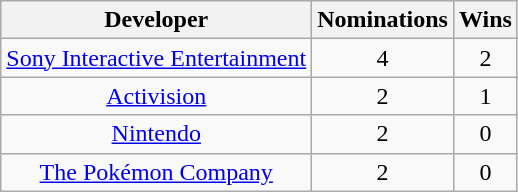<table class="wikitable sortable plainrowheaders" style="text-align:center">
<tr>
<th scope="col">Developer</th>
<th scope="col">Nominations</th>
<th scope="col">Wins</th>
</tr>
<tr>
<td><a href='#'>Sony Interactive Entertainment</a></td>
<td>4</td>
<td>2</td>
</tr>
<tr>
<td><a href='#'>Activision</a></td>
<td>2</td>
<td>1</td>
</tr>
<tr>
<td><a href='#'>Nintendo</a></td>
<td>2</td>
<td>0</td>
</tr>
<tr>
<td><a href='#'>The Pokémon Company</a></td>
<td>2</td>
<td>0</td>
</tr>
</table>
